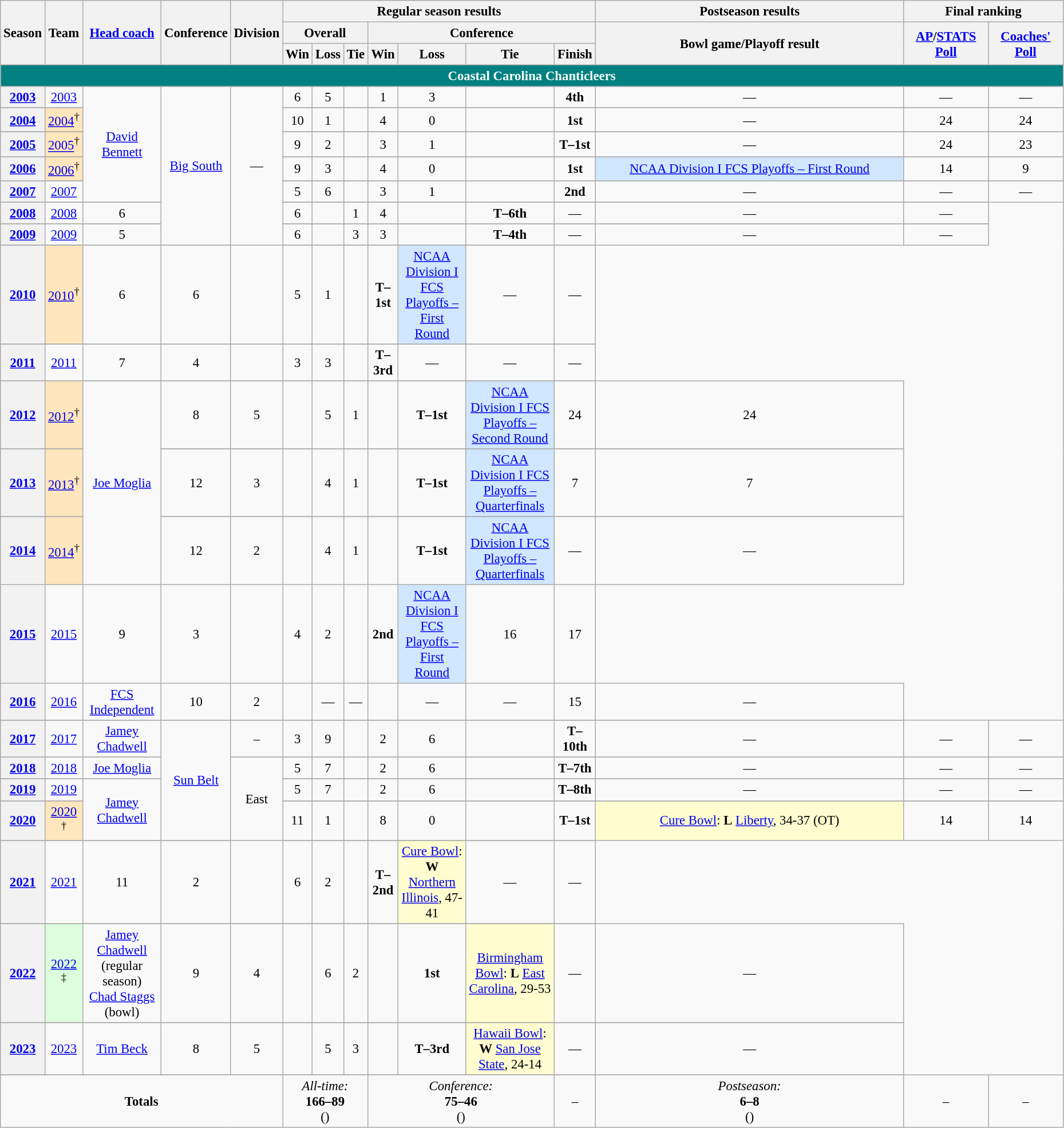<table class="wikitable" style="font-size: 95%; text-align:center;" width="98%">
<tr>
<th rowspan="3">Season</th>
<th rowspan="3">Team</th>
<th rowspan="3"><a href='#'>Head coach</a></th>
<th rowspan="3">Conference</th>
<th rowspan="3">Division</th>
<th colspan="7">Regular season results</th>
<th colspan="1" style="width:29%;">Postseason results</th>
<th colspan="2" style="width:15%;">Final ranking</th>
</tr>
<tr>
<th colspan="3">Overall</th>
<th colspan="4">Conference</th>
<th rowspan="2">Bowl game/Playoff result</th>
<th rowspan="2" colspan="1"><a href='#'>AP</a>/<a href='#'>STATS Poll</a></th>
<th rowspan="2" colspan="1"><a href='#'>Coaches' Poll</a></th>
</tr>
<tr>
<th>Win</th>
<th>Loss</th>
<th>Tie</th>
<th>Win</th>
<th>Loss</th>
<th>Tie</th>
<th>Finish</th>
</tr>
<tr>
<td colspan="16" style="background:#008080;color:#FFFFFF"><span><strong>Coastal Carolina Chanticleers</strong></span></td>
</tr>
<tr>
<th scope="row"><a href='#'>2003</a></th>
<td><a href='#'>2003</a></td>
<td rowspan="9"><a href='#'>David Bennett</a></td>
<td rowspan=13><a href='#'>Big South</a></td>
<td rowspan=14>—</td>
<td>6</td>
<td>5</td>
<td></td>
<td>1</td>
<td>3</td>
<td></td>
<td><strong>4th</strong></td>
<td>—</td>
<td>—</td>
<td>—</td>
</tr>
<tr>
</tr>
<tr>
<th scope="row"><a href='#'>2004</a></th>
<td style="background:#ffe6bd;"><a href='#'>2004</a><sup>†</sup></td>
<td>10</td>
<td>1</td>
<td></td>
<td>4</td>
<td>0</td>
<td></td>
<td><strong>1st</strong></td>
<td>—</td>
<td>24</td>
<td>24</td>
</tr>
<tr>
</tr>
<tr>
<th scope="row"><a href='#'>2005</a></th>
<td style="background:#ffe6bd;"><a href='#'>2005</a><sup>†</sup></td>
<td>9</td>
<td>2</td>
<td></td>
<td>3</td>
<td>1</td>
<td></td>
<td><strong>T–1st</strong></td>
<td>—</td>
<td>24</td>
<td>23</td>
</tr>
<tr>
</tr>
<tr>
<th scope="row"><a href='#'>2006</a></th>
<td style="background:#ffe6bd;"><a href='#'>2006</a><sup>†</sup></td>
<td>9</td>
<td>3</td>
<td></td>
<td>4</td>
<td>0</td>
<td></td>
<td><strong>1st</strong></td>
<td style="background:#d0e7ff;"><a href='#'>NCAA Division I FCS Playoffs – First Round</a></td>
<td>14</td>
<td>9</td>
</tr>
<tr>
</tr>
<tr>
<th scope="row"><a href='#'>2007</a></th>
<td><a href='#'>2007</a></td>
<td>5</td>
<td>6</td>
<td></td>
<td>3</td>
<td>1</td>
<td></td>
<td><strong>2nd</strong></td>
<td>—</td>
<td>—</td>
<td>—</td>
</tr>
<tr>
</tr>
<tr>
<th scope="row"><a href='#'>2008</a></th>
<td><a href='#'>2008</a></td>
<td>6</td>
<td>6</td>
<td></td>
<td>1</td>
<td>4</td>
<td></td>
<td><strong>T–6th</strong></td>
<td>—</td>
<td>—</td>
<td>—</td>
</tr>
<tr>
</tr>
<tr>
<th scope="row"><a href='#'>2009</a></th>
<td><a href='#'>2009</a></td>
<td>5</td>
<td>6</td>
<td></td>
<td>3</td>
<td>3</td>
<td></td>
<td><strong>T–4th</strong></td>
<td>—</td>
<td>—</td>
<td>—</td>
</tr>
<tr>
</tr>
<tr>
<th scope="row"><a href='#'>2010</a></th>
<td style="background:#ffe6bd;"><a href='#'>2010</a><sup>†</sup></td>
<td>6</td>
<td>6</td>
<td></td>
<td>5</td>
<td>1</td>
<td></td>
<td><strong>T–1st</strong></td>
<td style="background:#d0e7ff;"><a href='#'>NCAA Division I FCS Playoffs – First Round</a></td>
<td>—</td>
<td>—</td>
</tr>
<tr>
</tr>
<tr>
<th scope="row"><a href='#'>2011</a></th>
<td><a href='#'>2011</a></td>
<td>7</td>
<td>4</td>
<td></td>
<td>3</td>
<td>3</td>
<td></td>
<td><strong>T–3rd</strong></td>
<td>—</td>
<td>—</td>
<td>—</td>
</tr>
<tr>
</tr>
<tr>
<th scope="row"><a href='#'>2012</a></th>
<td style="background:#ffe6bd;"><a href='#'>2012</a><sup>†</sup></td>
<td rowspan=5><a href='#'>Joe Moglia</a></td>
<td>8</td>
<td>5</td>
<td></td>
<td>5</td>
<td>1</td>
<td></td>
<td><strong>T–1st</strong></td>
<td style="background:#d0e7ff;"><a href='#'>NCAA Division I FCS Playoffs – Second Round</a></td>
<td>24</td>
<td>24</td>
</tr>
<tr>
</tr>
<tr>
<th scope="row"><a href='#'>2013</a></th>
<td style="background:#ffe6bd;"><a href='#'>2013</a><sup>†</sup></td>
<td>12</td>
<td>3</td>
<td></td>
<td>4</td>
<td>1</td>
<td></td>
<td><strong>T–1st</strong></td>
<td style="background:#d0e7ff;"><a href='#'>NCAA Division I FCS Playoffs – Quarterfinals</a></td>
<td>7</td>
<td>7</td>
</tr>
<tr>
</tr>
<tr>
<th scope="row"><a href='#'>2014</a></th>
<td style="background:#ffe6bd;"><a href='#'>2014</a><sup>†</sup></td>
<td>12</td>
<td>2</td>
<td></td>
<td>4</td>
<td>1</td>
<td></td>
<td><strong>T–1st</strong></td>
<td style="background:#d0e7ff;"><a href='#'>NCAA Division I FCS Playoffs – Quarterfinals</a></td>
<td>—</td>
<td>—</td>
</tr>
<tr>
<th scope="row"><a href='#'>2015</a></th>
<td><a href='#'>2015</a></td>
<td>9</td>
<td>3</td>
<td></td>
<td>4</td>
<td>2</td>
<td></td>
<td><strong>2nd</strong></td>
<td style="background:#d0e7ff;"><a href='#'>NCAA Division I FCS Playoffs – First Round</a></td>
<td>16</td>
<td>17</td>
</tr>
<tr>
<th scope="row"><a href='#'>2016</a></th>
<td><a href='#'>2016</a></td>
<td><a href='#'>FCS Independent</a></td>
<td>10</td>
<td>2</td>
<td></td>
<td>—</td>
<td>—</td>
<td></td>
<td>—</td>
<td>—</td>
<td>15</td>
<td>—</td>
</tr>
<tr>
</tr>
<tr>
<th scope="row"><a href='#'>2017</a></th>
<td><a href='#'>2017</a></td>
<td rowspan="1"><a href='#'>Jamey Chadwell</a></td>
<td rowspan="7"><a href='#'>Sun Belt</a></td>
<td rowspan="1">–</td>
<td>3</td>
<td>9</td>
<td></td>
<td>2</td>
<td>6</td>
<td></td>
<td><strong>T–10th</strong></td>
<td>—</td>
<td>—</td>
<td>—</td>
</tr>
<tr>
</tr>
<tr>
<th scope="row"><a href='#'>2018</a></th>
<td><a href='#'>2018</a></td>
<td rowspan="1"><a href='#'>Joe Moglia</a></td>
<td rowspan="6">East</td>
<td>5</td>
<td>7</td>
<td></td>
<td>2</td>
<td>6</td>
<td></td>
<td><strong>T–7th</strong></td>
<td>—</td>
<td>—</td>
<td>—</td>
</tr>
<tr>
</tr>
<tr>
<th scope="row"><a href='#'>2019</a></th>
<td><a href='#'>2019</a></td>
<td rowspan="3"><a href='#'>Jamey Chadwell</a></td>
<td>5</td>
<td>7</td>
<td></td>
<td>2</td>
<td>6</td>
<td></td>
<td><strong>T–8th</strong></td>
<td>—</td>
<td>—</td>
<td>—</td>
</tr>
<tr>
</tr>
<tr>
<th scope="row"><a href='#'>2020</a></th>
<td style="background:#ffe6bd;"><a href='#'>2020</a> <sup>†</sup></td>
<td>11</td>
<td>1</td>
<td></td>
<td>8</td>
<td>0</td>
<td></td>
<td><strong>T–1st</strong></td>
<td style="background:#fffdd0;"><a href='#'>Cure Bowl</a>: <strong>L</strong> <a href='#'>Liberty</a>, 34-37 (OT)</td>
<td>14</td>
<td>14</td>
</tr>
<tr>
</tr>
<tr>
<th scope="row"><a href='#'>2021</a></th>
<td><a href='#'>2021</a></td>
<td>11</td>
<td>2</td>
<td></td>
<td>6</td>
<td>2</td>
<td></td>
<td><strong>T–2nd</strong></td>
<td style="background:#fffdd0;"><a href='#'>Cure Bowl</a>: <strong>W</strong> <a href='#'>Northern Illinois</a>, 47-41</td>
<td>—</td>
<td>—</td>
</tr>
<tr>
</tr>
<tr>
<th scope="row"><a href='#'>2022</a></th>
<td style="background:#ddffdd;"><a href='#'>2022</a> <sup>‡</sup></td>
<td rowspan="1"><a href='#'>Jamey Chadwell</a> (regular season)<br><a href='#'>Chad Staggs</a> (bowl)</td>
<td>9</td>
<td>4</td>
<td></td>
<td>6</td>
<td>2</td>
<td></td>
<td><strong>1st</strong></td>
<td style="background:#fffdd0;"><a href='#'>Birmingham Bowl</a>: <strong>L</strong> <a href='#'>East Carolina</a>, 29-53</td>
<td>—</td>
<td>—</td>
</tr>
<tr>
</tr>
<tr>
<th scope="row"><a href='#'>2023</a></th>
<td><a href='#'>2023</a></td>
<td rowspan="1"><a href='#'>Tim Beck</a></td>
<td>8</td>
<td>5</td>
<td></td>
<td>5</td>
<td>3</td>
<td></td>
<td><strong>T–3rd</strong></td>
<td style="background:#fffdd0;"><a href='#'>Hawaii Bowl</a>: <strong>W</strong> <a href='#'>San Jose State</a>, 24-14</td>
<td>—</td>
<td>—</td>
</tr>
<tr>
</tr>
<tr>
<td colspan="5"><strong>Totals</strong></td>
<td colspan="3"><em>All-time:</em><br><strong>166–89</strong><br>()</td>
<td colspan="3"><em>Conference:</em><br><strong>75–46</strong><br>()</td>
<td>–</td>
<td><em>Postseason:</em><br><strong>6–8</strong><br>()</td>
<td>–</td>
<td>–</td>
</tr>
</table>
